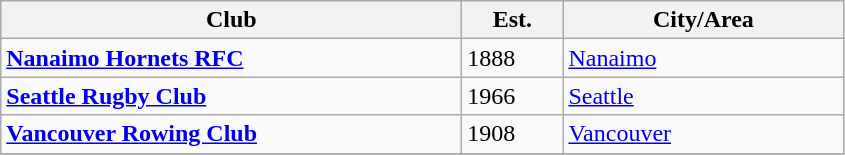<table class="wikitable">
<tr>
<th width=300>Club</th>
<th width=60>Est.</th>
<th width=180>City/Area</th>
</tr>
<tr>
<td style="text-align:left;"><strong><a href='#'>Nanaimo Hornets RFC</a></strong></td>
<td>1888</td>
<td><a href='#'>Nanaimo</a></td>
</tr>
<tr>
<td style="text-align:left;"><strong><a href='#'>Seattle Rugby Club</a></strong></td>
<td>1966</td>
<td><a href='#'>Seattle</a></td>
</tr>
<tr>
<td style="text-align:left;"><strong><a href='#'>Vancouver Rowing Club</a></strong></td>
<td>1908</td>
<td><a href='#'>Vancouver</a></td>
</tr>
<tr>
</tr>
</table>
